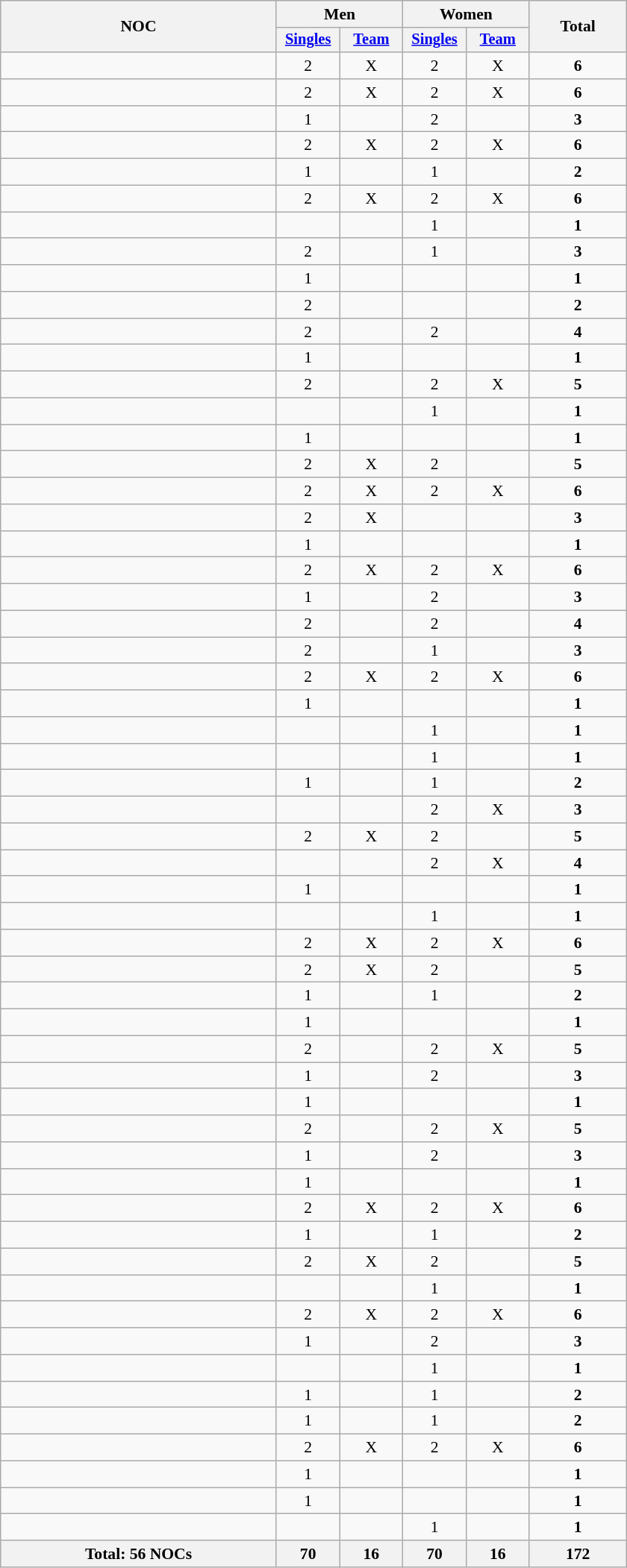<table class="wikitable" width=560 style="text-align:center; font-size:90%">
<tr>
<th rowspan="2" style="text-align:center;">NOC</th>
<th colspan="2">Men</th>
<th colspan="2">Women</th>
<th rowspan="2" width=80>Total</th>
</tr>
<tr style="font-size:95%">
<th width=50><a href='#'>Singles</a></th>
<th width=50><a href='#'>Team</a></th>
<th width=50><a href='#'>Singles</a></th>
<th width=50><a href='#'>Team</a></th>
</tr>
<tr>
<td style="text-align:left;"></td>
<td>2</td>
<td>X</td>
<td>2</td>
<td>X</td>
<td><strong>6</strong></td>
</tr>
<tr>
<td style="text-align:left;"></td>
<td>2</td>
<td>X</td>
<td>2</td>
<td>X</td>
<td><strong>6</strong></td>
</tr>
<tr>
<td style="text-align:left;"></td>
<td>1</td>
<td></td>
<td>2</td>
<td></td>
<td><strong>3</strong></td>
</tr>
<tr>
<td style="text-align:left;"></td>
<td>2</td>
<td>X</td>
<td>2</td>
<td>X</td>
<td><strong>6</strong></td>
</tr>
<tr>
<td style="text-align:left;"></td>
<td>1</td>
<td></td>
<td>1</td>
<td></td>
<td><strong>2</strong></td>
</tr>
<tr>
<td style="text-align:left;"></td>
<td>2</td>
<td>X</td>
<td>2</td>
<td>X</td>
<td><strong>6</strong></td>
</tr>
<tr>
<td style="text-align:left;"></td>
<td></td>
<td></td>
<td>1</td>
<td></td>
<td><strong>1</strong></td>
</tr>
<tr>
<td style="text-align:left;"></td>
<td>2</td>
<td></td>
<td>1</td>
<td></td>
<td><strong>3</strong></td>
</tr>
<tr>
<td style="text-align:left;"></td>
<td>1</td>
<td></td>
<td></td>
<td></td>
<td><strong>1</strong></td>
</tr>
<tr>
<td style="text-align:left;"></td>
<td>2</td>
<td></td>
<td></td>
<td></td>
<td><strong>2</strong></td>
</tr>
<tr>
<td style="text-align:left;"></td>
<td>2</td>
<td></td>
<td>2</td>
<td></td>
<td><strong>4</strong></td>
</tr>
<tr>
<td style="text-align:left;"></td>
<td>1</td>
<td></td>
<td></td>
<td></td>
<td><strong>1</strong></td>
</tr>
<tr>
<td style="text-align:left;"></td>
<td>2</td>
<td></td>
<td>2</td>
<td>X</td>
<td><strong>5</strong></td>
</tr>
<tr>
<td style="text-align:left;"></td>
<td></td>
<td></td>
<td>1</td>
<td></td>
<td><strong>1</strong></td>
</tr>
<tr>
<td style="text-align:left;"></td>
<td>1</td>
<td></td>
<td></td>
<td></td>
<td><strong>1</strong></td>
</tr>
<tr>
<td style="text-align:left;"></td>
<td>2</td>
<td>X</td>
<td>2</td>
<td></td>
<td><strong>5</strong></td>
</tr>
<tr>
<td style="text-align:left;"></td>
<td>2</td>
<td>X</td>
<td>2</td>
<td>X</td>
<td><strong>6</strong></td>
</tr>
<tr>
<td style="text-align:left;"></td>
<td>2</td>
<td>X</td>
<td></td>
<td></td>
<td><strong>3</strong></td>
</tr>
<tr>
<td style="text-align:left;"></td>
<td>1</td>
<td></td>
<td></td>
<td></td>
<td><strong>1</strong></td>
</tr>
<tr>
<td style="text-align:left;"></td>
<td>2</td>
<td>X</td>
<td>2</td>
<td>X</td>
<td><strong>6</strong></td>
</tr>
<tr>
<td style="text-align:left;"></td>
<td>1</td>
<td></td>
<td>2</td>
<td></td>
<td><strong>3</strong></td>
</tr>
<tr>
<td style="text-align:left;"></td>
<td>2</td>
<td></td>
<td>2</td>
<td></td>
<td><strong>4</strong></td>
</tr>
<tr>
<td style="text-align:left;"></td>
<td>2</td>
<td></td>
<td>1</td>
<td></td>
<td><strong>3</strong></td>
</tr>
<tr>
<td style="text-align:left;"></td>
<td>2</td>
<td>X</td>
<td>2</td>
<td>X</td>
<td><strong>6</strong></td>
</tr>
<tr>
<td style="text-align:left;"></td>
<td>1</td>
<td></td>
<td></td>
<td></td>
<td><strong>1</strong></td>
</tr>
<tr>
<td style="text-align:left;"></td>
<td></td>
<td></td>
<td>1</td>
<td></td>
<td><strong>1</strong></td>
</tr>
<tr>
<td style="text-align:left;"></td>
<td></td>
<td></td>
<td>1</td>
<td></td>
<td><strong>1</strong></td>
</tr>
<tr>
<td style="text-align:left;"></td>
<td>1</td>
<td></td>
<td>1</td>
<td></td>
<td><strong>2</strong></td>
</tr>
<tr>
<td style="text-align:left;"></td>
<td></td>
<td></td>
<td>2</td>
<td>X</td>
<td><strong>3</strong></td>
</tr>
<tr>
<td style="text-align:left;"></td>
<td>2</td>
<td>X</td>
<td>2</td>
<td></td>
<td><strong>5</strong></td>
</tr>
<tr>
<td style="text-align:left;"></td>
<td></td>
<td></td>
<td>2</td>
<td>X</td>
<td><strong>4</strong></td>
</tr>
<tr>
<td style="text-align:left;"></td>
<td>1</td>
<td></td>
<td></td>
<td></td>
<td><strong>1</strong></td>
</tr>
<tr>
<td style="text-align:left;"></td>
<td></td>
<td></td>
<td>1</td>
<td></td>
<td><strong>1</strong></td>
</tr>
<tr>
<td style="text-align:left;"></td>
<td>2</td>
<td>X</td>
<td>2</td>
<td>X</td>
<td><strong>6</strong></td>
</tr>
<tr>
<td style="text-align:left;"></td>
<td>2</td>
<td>X</td>
<td>2</td>
<td></td>
<td><strong>5</strong></td>
</tr>
<tr>
<td style="text-align:left;"></td>
<td>1</td>
<td></td>
<td>1</td>
<td></td>
<td><strong>2</strong></td>
</tr>
<tr>
<td style="text-align:left;"></td>
<td>1</td>
<td></td>
<td></td>
<td></td>
<td><strong>1</strong></td>
</tr>
<tr>
<td style="text-align:left;"></td>
<td>2</td>
<td></td>
<td>2</td>
<td>X</td>
<td><strong>5</strong></td>
</tr>
<tr>
<td style="text-align:left;"></td>
<td>1</td>
<td></td>
<td>2</td>
<td></td>
<td><strong>3</strong></td>
</tr>
<tr>
<td style="text-align:left;"></td>
<td>1</td>
<td></td>
<td></td>
<td></td>
<td><strong>1</strong></td>
</tr>
<tr>
<td style="text-align:left;"></td>
<td>2</td>
<td></td>
<td>2</td>
<td>X</td>
<td><strong>5</strong></td>
</tr>
<tr>
<td style="text-align:left;"></td>
<td>1</td>
<td></td>
<td>2</td>
<td></td>
<td><strong>3</strong></td>
</tr>
<tr>
<td style="text-align:left;"></td>
<td>1</td>
<td></td>
<td></td>
<td></td>
<td><strong>1</strong></td>
</tr>
<tr>
<td style="text-align:left;"></td>
<td>2</td>
<td>X</td>
<td>2</td>
<td>X</td>
<td><strong>6</strong></td>
</tr>
<tr>
<td style="text-align:left;"></td>
<td>1</td>
<td></td>
<td>1</td>
<td></td>
<td><strong>2</strong></td>
</tr>
<tr>
<td style="text-align:left;"></td>
<td>2</td>
<td>X</td>
<td>2</td>
<td></td>
<td><strong>5</strong></td>
</tr>
<tr>
<td style="text-align:left;"></td>
<td></td>
<td></td>
<td>1</td>
<td></td>
<td><strong>1</strong></td>
</tr>
<tr>
<td style="text-align:left;"></td>
<td>2</td>
<td>X</td>
<td>2</td>
<td>X</td>
<td><strong>6</strong></td>
</tr>
<tr>
<td style="text-align:left;"></td>
<td>1</td>
<td></td>
<td>2</td>
<td></td>
<td><strong>3</strong></td>
</tr>
<tr>
<td style="text-align:left;"></td>
<td></td>
<td></td>
<td>1</td>
<td></td>
<td><strong>1</strong></td>
</tr>
<tr>
<td style="text-align:left;"></td>
<td>1</td>
<td></td>
<td>1</td>
<td></td>
<td><strong>2</strong></td>
</tr>
<tr>
<td style="text-align:left;"></td>
<td>1</td>
<td></td>
<td>1</td>
<td></td>
<td><strong>2</strong></td>
</tr>
<tr>
<td style="text-align:left;"></td>
<td>2</td>
<td>X</td>
<td>2</td>
<td>X</td>
<td><strong>6</strong></td>
</tr>
<tr>
<td style="text-align:left;"></td>
<td>1</td>
<td></td>
<td></td>
<td></td>
<td><strong>1</strong></td>
</tr>
<tr>
<td style="text-align:left;"></td>
<td>1</td>
<td></td>
<td></td>
<td></td>
<td><strong>1</strong></td>
</tr>
<tr>
<td style="text-align:left;"></td>
<td></td>
<td></td>
<td>1</td>
<td></td>
<td><strong>1</strong></td>
</tr>
<tr>
<th>Total: 56 NOCs</th>
<th>70</th>
<th>16</th>
<th>70</th>
<th>16</th>
<th>172</th>
</tr>
</table>
